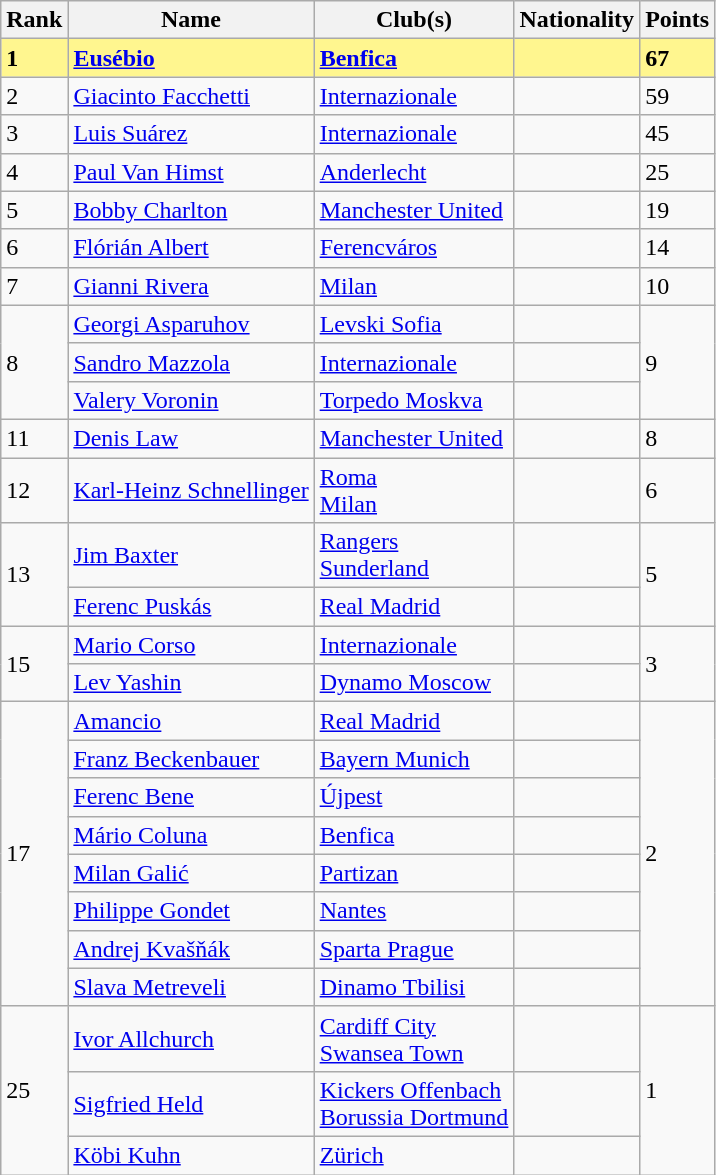<table class="wikitable">
<tr>
<th>Rank</th>
<th>Name</th>
<th>Club(s)</th>
<th>Nationality</th>
<th>Points</th>
</tr>
<tr style="background-color: #FFF68F; font-weight: bold;">
<td>1</td>
<td><a href='#'>Eusébio</a></td>
<td> <a href='#'>Benfica</a></td>
<td></td>
<td>67</td>
</tr>
<tr>
<td>2</td>
<td><a href='#'>Giacinto Facchetti</a></td>
<td> <a href='#'>Internazionale</a></td>
<td></td>
<td>59</td>
</tr>
<tr>
<td>3</td>
<td><a href='#'>Luis Suárez</a></td>
<td> <a href='#'>Internazionale</a></td>
<td></td>
<td>45</td>
</tr>
<tr>
<td>4</td>
<td><a href='#'>Paul Van Himst</a></td>
<td> <a href='#'>Anderlecht</a></td>
<td></td>
<td>25</td>
</tr>
<tr>
<td>5</td>
<td><a href='#'>Bobby Charlton</a></td>
<td> <a href='#'>Manchester United</a></td>
<td></td>
<td>19</td>
</tr>
<tr>
<td>6</td>
<td><a href='#'>Flórián Albert</a></td>
<td> <a href='#'>Ferencváros</a></td>
<td></td>
<td>14</td>
</tr>
<tr>
<td>7</td>
<td><a href='#'>Gianni Rivera</a></td>
<td> <a href='#'>Milan</a></td>
<td></td>
<td>10</td>
</tr>
<tr>
<td rowspan="3">8</td>
<td><a href='#'>Georgi Asparuhov</a></td>
<td> <a href='#'>Levski Sofia</a></td>
<td></td>
<td rowspan="3">9</td>
</tr>
<tr>
<td><a href='#'>Sandro Mazzola</a></td>
<td> <a href='#'>Internazionale</a></td>
<td></td>
</tr>
<tr>
<td><a href='#'>Valery Voronin</a></td>
<td> <a href='#'>Torpedo Moskva</a></td>
<td></td>
</tr>
<tr>
<td>11</td>
<td><a href='#'>Denis Law</a></td>
<td> <a href='#'>Manchester United</a></td>
<td></td>
<td>8</td>
</tr>
<tr>
<td>12</td>
<td><a href='#'>Karl-Heinz Schnellinger</a></td>
<td> <a href='#'>Roma</a><br> <a href='#'>Milan</a></td>
<td></td>
<td>6</td>
</tr>
<tr>
<td rowspan="2">13</td>
<td><a href='#'>Jim Baxter</a></td>
<td> <a href='#'>Rangers</a><br> <a href='#'>Sunderland</a></td>
<td></td>
<td rowspan="2">5</td>
</tr>
<tr>
<td><a href='#'>Ferenc Puskás</a></td>
<td> <a href='#'>Real Madrid</a></td>
<td></td>
</tr>
<tr>
<td rowspan="2">15</td>
<td><a href='#'>Mario Corso</a></td>
<td> <a href='#'>Internazionale</a></td>
<td></td>
<td rowspan="2">3</td>
</tr>
<tr>
<td><a href='#'>Lev Yashin</a></td>
<td> <a href='#'>Dynamo Moscow</a></td>
<td></td>
</tr>
<tr>
<td rowspan="8">17</td>
<td><a href='#'>Amancio</a></td>
<td> <a href='#'>Real Madrid</a></td>
<td></td>
<td rowspan="8">2</td>
</tr>
<tr>
<td><a href='#'>Franz Beckenbauer</a></td>
<td> <a href='#'>Bayern Munich</a></td>
<td></td>
</tr>
<tr>
<td><a href='#'>Ferenc Bene</a></td>
<td> <a href='#'>Újpest</a></td>
<td></td>
</tr>
<tr>
<td><a href='#'>Mário Coluna</a></td>
<td> <a href='#'>Benfica</a></td>
<td></td>
</tr>
<tr>
<td><a href='#'>Milan Galić</a></td>
<td> <a href='#'>Partizan</a></td>
<td></td>
</tr>
<tr>
<td><a href='#'>Philippe Gondet</a></td>
<td> <a href='#'>Nantes</a></td>
<td></td>
</tr>
<tr>
<td><a href='#'>Andrej Kvašňák</a></td>
<td> <a href='#'>Sparta Prague</a></td>
<td></td>
</tr>
<tr>
<td><a href='#'>Slava Metreveli</a></td>
<td> <a href='#'>Dinamo Tbilisi</a></td>
<td></td>
</tr>
<tr>
<td rowspan="3">25</td>
<td><a href='#'>Ivor Allchurch</a></td>
<td> <a href='#'>Cardiff City</a><br> <a href='#'>Swansea Town</a></td>
<td></td>
<td rowspan="3">1</td>
</tr>
<tr>
<td><a href='#'>Sigfried Held</a></td>
<td> <a href='#'>Kickers Offenbach</a><br> <a href='#'>Borussia Dortmund</a></td>
<td></td>
</tr>
<tr>
<td><a href='#'>Köbi Kuhn</a></td>
<td> <a href='#'>Zürich</a></td>
<td></td>
</tr>
</table>
